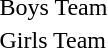<table>
<tr>
<td>Boys Team</td>
<td></td>
<td></td>
<td></td>
</tr>
<tr>
<td>Girls Team</td>
<td></td>
<td></td>
<td></td>
</tr>
</table>
